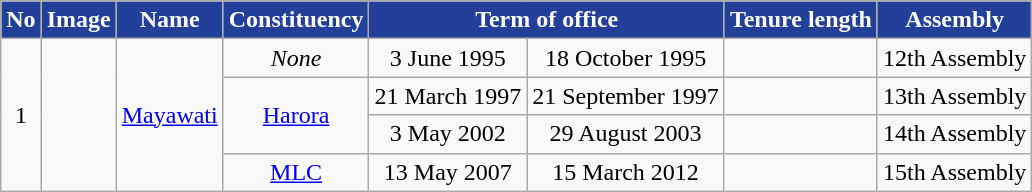<table class="wikitable sortable">
<tr>
<th Style="background-color:#22409A; color:white">No</th>
<th Style="background-color:#22409A; color:white">Image</th>
<th Style="background-color:#22409A; color:white">Name</th>
<th Style="background-color:#22409A; color:white">Constituency</th>
<th colspan=2 Style="background-color:#22409A; color:white">Term of office</th>
<th Style="background-color:#22409A; color:white">Tenure length</th>
<th Style="background-color:#22409A; color:white">Assembly</th>
</tr>
<tr align=center>
<td rowspan=4>1</td>
<td rowspan=4></td>
<td rowspan=4><a href='#'>Mayawati</a></td>
<td><em>None</em></td>
<td>3 June 1995</td>
<td>18 October 1995</td>
<td></td>
<td>12th Assembly<br></td>
</tr>
<tr align=center>
<td rowspan=2><a href='#'>Harora</a></td>
<td>21 March 1997</td>
<td>21 September 1997</td>
<td></td>
<td>13th Assembly<br></td>
</tr>
<tr align=center>
<td>3 May 2002</td>
<td>29 August 2003</td>
<td></td>
<td>14th Assembly<br></td>
</tr>
<tr align=center>
<td><a href='#'>MLC</a></td>
<td>13 May 2007</td>
<td>15 March 2012</td>
<td></td>
<td>15th Assembly<br></td>
</tr>
</table>
